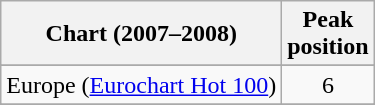<table class="wikitable sortable">
<tr>
<th>Chart (2007–2008)</th>
<th>Peak<br>position</th>
</tr>
<tr>
</tr>
<tr>
<td>Europe (<a href='#'>Eurochart Hot 100</a>)</td>
<td align="center">6</td>
</tr>
<tr>
</tr>
<tr>
</tr>
<tr>
</tr>
</table>
